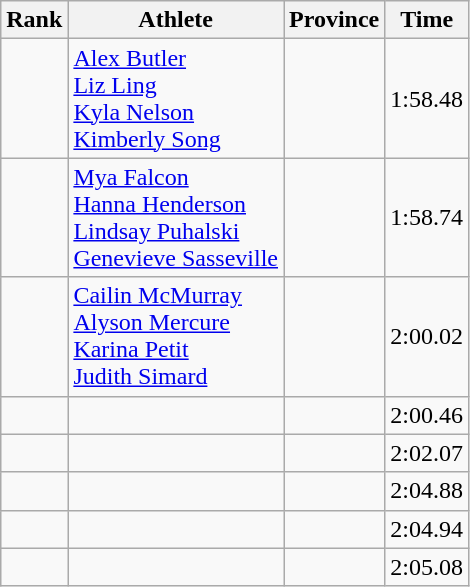<table class="wikitable sortable" style="text-align:center">
<tr>
<th>Rank</th>
<th>Athlete</th>
<th>Province</th>
<th>Time</th>
</tr>
<tr>
<td></td>
<td align=left><a href='#'>Alex Butler</a><br><a href='#'>Liz Ling</a><br><a href='#'>Kyla Nelson</a><br><a href='#'>Kimberly Song</a></td>
<td style="text-align:left;"></td>
<td>1:58.48</td>
</tr>
<tr>
<td></td>
<td align=left><a href='#'>Mya Falcon</a><br><a href='#'>Hanna Henderson</a><br><a href='#'>Lindsay Puhalski</a><br><a href='#'>Genevieve Sasseville</a></td>
<td style="text-align:left;"></td>
<td>1:58.74</td>
</tr>
<tr>
<td></td>
<td align=left><a href='#'>Cailin McMurray</a><br><a href='#'>Alyson Mercure</a><br><a href='#'>Karina Petit</a><br><a href='#'>Judith Simard</a></td>
<td style="text-align:left;"></td>
<td>2:00.02</td>
</tr>
<tr>
<td></td>
<td align=left></td>
<td style="text-align:left;"></td>
<td>2:00.46</td>
</tr>
<tr>
<td></td>
<td align=left></td>
<td style="text-align:left;"></td>
<td>2:02.07</td>
</tr>
<tr>
<td></td>
<td align=left></td>
<td style="text-align:left;"></td>
<td>2:04.88</td>
</tr>
<tr>
<td></td>
<td align=left></td>
<td style="text-align:left;"></td>
<td>2:04.94</td>
</tr>
<tr>
<td></td>
<td align=left></td>
<td style="text-align:left;"></td>
<td>2:05.08</td>
</tr>
</table>
